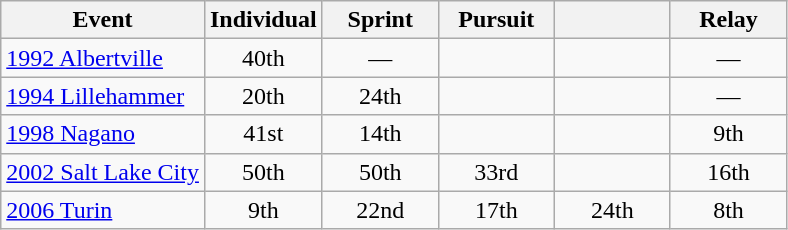<table class="wikitable" style="text-align: center;">
<tr ">
<th>Event</th>
<th style="width:70px;">Individual</th>
<th style="width:70px;">Sprint</th>
<th style="width:70px;">Pursuit</th>
<th style="width:70px;"></th>
<th style="width:70px;">Relay</th>
</tr>
<tr>
<td align=left> <a href='#'>1992 Albertville</a></td>
<td>40th</td>
<td>—</td>
<td></td>
<td></td>
<td>—</td>
</tr>
<tr>
<td align=left> <a href='#'>1994 Lillehammer</a></td>
<td>20th</td>
<td>24th</td>
<td></td>
<td></td>
<td>—</td>
</tr>
<tr>
<td align=left> <a href='#'>1998 Nagano</a></td>
<td>41st</td>
<td>14th</td>
<td></td>
<td></td>
<td>9th</td>
</tr>
<tr>
<td align=left> <a href='#'>2002 Salt Lake City</a></td>
<td>50th</td>
<td>50th</td>
<td>33rd</td>
<td></td>
<td>16th</td>
</tr>
<tr>
<td align=left> <a href='#'>2006 Turin</a></td>
<td>9th</td>
<td>22nd</td>
<td>17th</td>
<td>24th</td>
<td>8th</td>
</tr>
</table>
